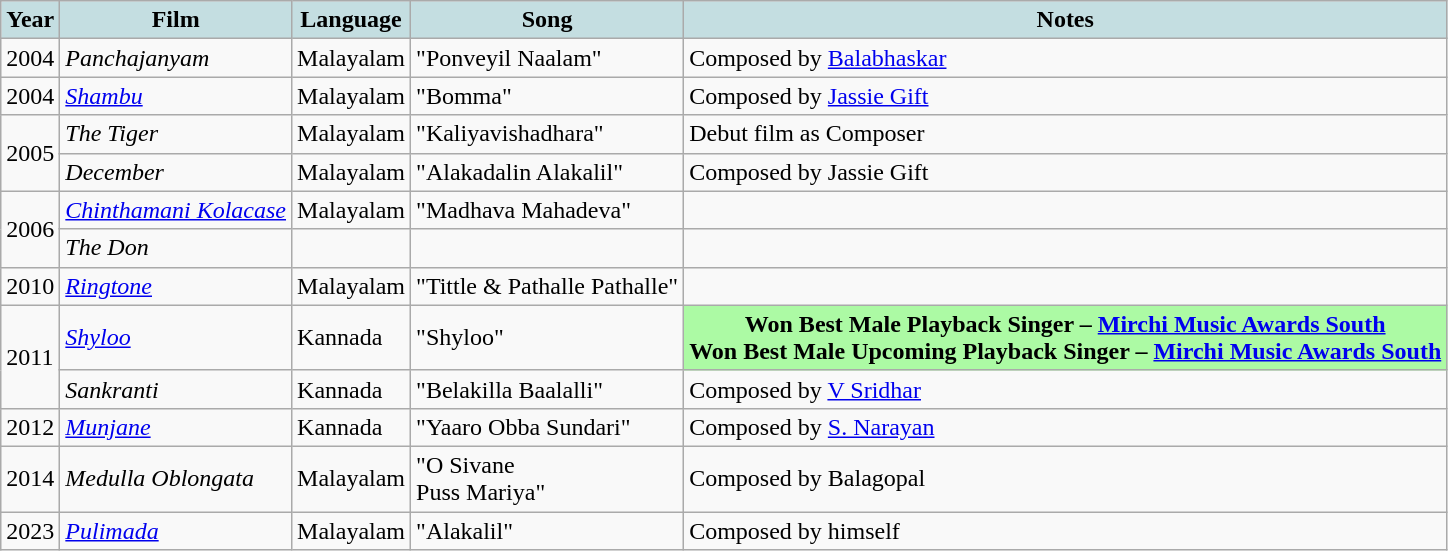<table class="wikitable sortable">
<tr>
<th style="background:#C4DEE1;">Year</th>
<th style="background:#C4DEE1;">Film</th>
<th style="background:#C4DEE1;">Language</th>
<th style="background:#C4DEE1;">Song</th>
<th style="background:#C4DEE1;">Notes</th>
</tr>
<tr>
<td>2004</td>
<td><em>Panchajanyam</em></td>
<td>Malayalam</td>
<td>"Ponveyil Naalam"</td>
<td>Composed by <a href='#'>Balabhaskar</a></td>
</tr>
<tr>
<td>2004</td>
<td><a href='#'><em>Shambu</em></a></td>
<td>Malayalam</td>
<td>"Bomma"</td>
<td>Composed by <a href='#'>Jassie Gift</a></td>
</tr>
<tr>
<td rowspan="2">2005</td>
<td><em>The Tiger</em></td>
<td>Malayalam</td>
<td>"Kaliyavishadhara"</td>
<td>Debut film as Composer</td>
</tr>
<tr>
<td><em>December</em></td>
<td>Malayalam</td>
<td>"Alakadalin Alakalil"</td>
<td>Composed by Jassie Gift</td>
</tr>
<tr>
<td rowspan="2">2006</td>
<td><em><a href='#'>Chinthamani Kolacase</a></em></td>
<td>Malayalam</td>
<td>"Madhava Mahadeva"</td>
<td></td>
</tr>
<tr>
<td><em>The Don</em></td>
<td></td>
<td></td>
<td></td>
</tr>
<tr>
<td>2010</td>
<td><a href='#'><em>Ringtone</em></a></td>
<td>Malayalam</td>
<td>"Tittle & Pathalle Pathalle"</td>
<td></td>
</tr>
<tr>
<td rowspan="2">2011</td>
<td><em><a href='#'>Shyloo</a></em></td>
<td>Kannada</td>
<td>"Shyloo"</td>
<th style="background:#ACFAA4;">Won Best Male Playback Singer – <a href='#'>Mirchi Music Awards South</a><br>Won Best Male Upcoming Playback Singer – <a href='#'>Mirchi Music Awards South</a></th>
</tr>
<tr>
<td><em>Sankranti</em></td>
<td>Kannada</td>
<td>"Belakilla Baalalli"</td>
<td>Composed by <a href='#'>V Sridhar</a></td>
</tr>
<tr>
<td>2012</td>
<td><em><a href='#'>Munjane</a></em></td>
<td>Kannada</td>
<td>"Yaaro Obba Sundari"</td>
<td>Composed by <a href='#'>S. Narayan</a></td>
</tr>
<tr>
<td>2014</td>
<td><em>Medulla Oblongata</em></td>
<td>Malayalam</td>
<td>"O Sivane<br>Puss Mariya"</td>
<td>Composed by Balagopal</td>
</tr>
<tr>
<td>2023</td>
<td><em><a href='#'>Pulimada</a></em></td>
<td>Malayalam</td>
<td>"Alakalil"</td>
<td>Composed by himself</td>
</tr>
</table>
